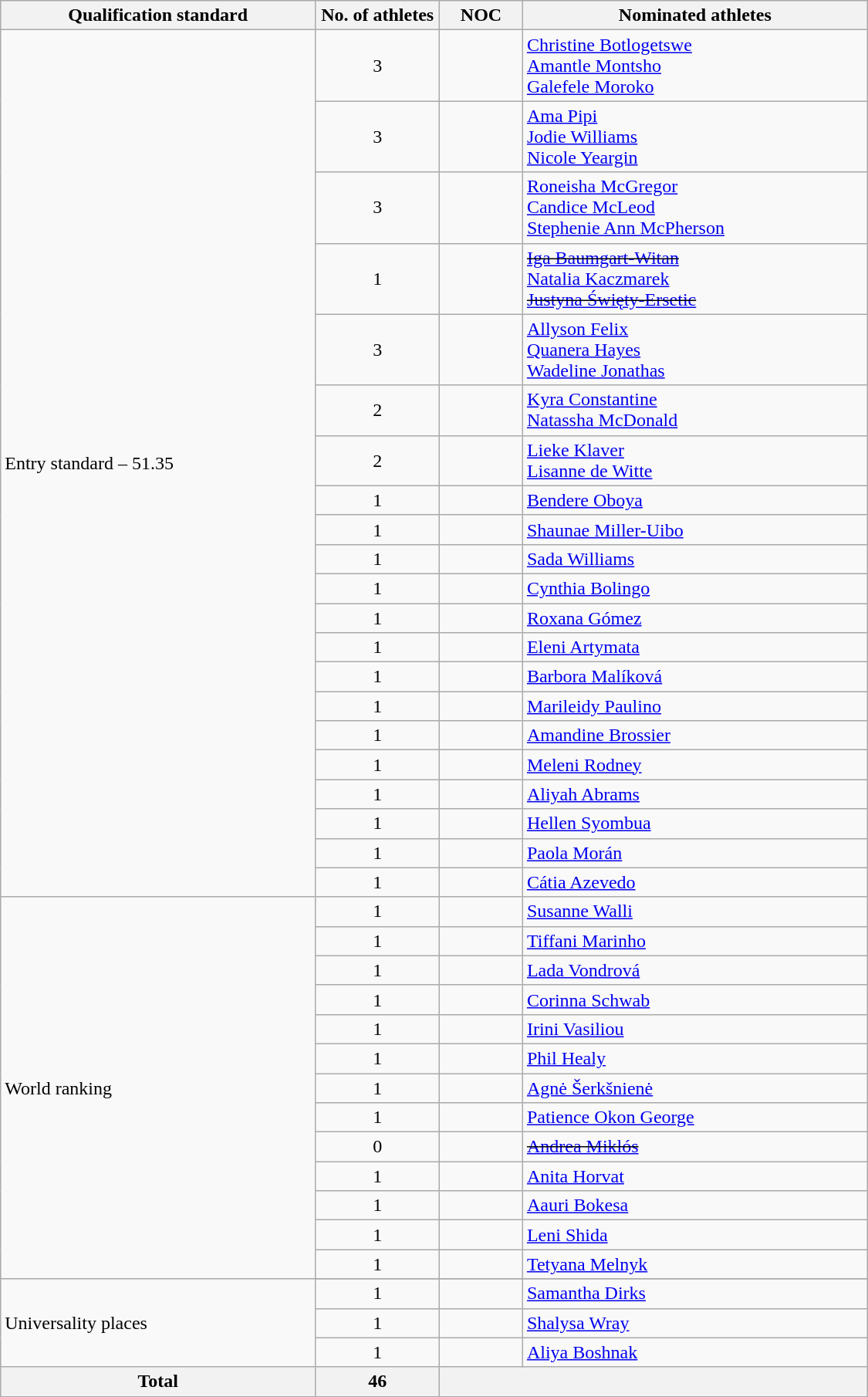<table class="wikitable" style="text-align:left; width:750px;">
<tr>
<th>Qualification standard</th>
<th width=100>No. of athletes</th>
<th>NOC</th>
<th>Nominated athletes</th>
</tr>
<tr>
<td rowspan=21>Entry standard – 51.35</td>
<td align=center>3</td>
<td></td>
<td><a href='#'>Christine Botlogetswe</a><br><a href='#'>Amantle Montsho</a><br><a href='#'>Galefele Moroko</a></td>
</tr>
<tr>
<td align=center>3</td>
<td></td>
<td><a href='#'>Ama Pipi</a><br><a href='#'>Jodie Williams</a><br><a href='#'>Nicole Yeargin</a></td>
</tr>
<tr>
<td align=center>3</td>
<td></td>
<td><a href='#'>Roneisha McGregor</a><br><a href='#'>Candice McLeod</a><br><a href='#'>Stephenie Ann McPherson</a></td>
</tr>
<tr>
<td align=center>1</td>
<td></td>
<td><s><a href='#'>Iga Baumgart-Witan</a></s><br><a href='#'>Natalia Kaczmarek</a><br><s><a href='#'>Justyna Święty-Ersetic</a></s></td>
</tr>
<tr>
<td align=center>3</td>
<td></td>
<td><a href='#'>Allyson Felix</a><br><a href='#'>Quanera Hayes</a><br><a href='#'>Wadeline Jonathas</a></td>
</tr>
<tr>
<td align=center>2</td>
<td></td>
<td><a href='#'>Kyra Constantine</a><br><a href='#'>Natassha McDonald</a></td>
</tr>
<tr>
<td align=center>2</td>
<td></td>
<td><a href='#'>Lieke Klaver</a><br><a href='#'>Lisanne de Witte</a></td>
</tr>
<tr>
<td align=center>1</td>
<td></td>
<td><a href='#'>Bendere Oboya</a></td>
</tr>
<tr>
<td align=center>1</td>
<td></td>
<td><a href='#'>Shaunae Miller-Uibo</a></td>
</tr>
<tr>
<td align=center>1</td>
<td></td>
<td><a href='#'>Sada Williams</a></td>
</tr>
<tr>
<td align=center>1</td>
<td></td>
<td><a href='#'>Cynthia Bolingo</a></td>
</tr>
<tr>
<td align=center>1</td>
<td></td>
<td><a href='#'>Roxana Gómez</a></td>
</tr>
<tr>
<td align=center>1</td>
<td></td>
<td><a href='#'>Eleni Artymata</a></td>
</tr>
<tr>
<td align=center>1</td>
<td></td>
<td><a href='#'>Barbora Malíková</a></td>
</tr>
<tr>
<td align=center>1</td>
<td></td>
<td><a href='#'>Marileidy Paulino</a></td>
</tr>
<tr>
<td align=center>1</td>
<td></td>
<td><a href='#'>Amandine Brossier</a></td>
</tr>
<tr>
<td align=center>1</td>
<td></td>
<td><a href='#'>Meleni Rodney</a></td>
</tr>
<tr>
<td align=center>1</td>
<td></td>
<td><a href='#'>Aliyah Abrams</a></td>
</tr>
<tr>
<td align=center>1</td>
<td></td>
<td><a href='#'>Hellen Syombua</a></td>
</tr>
<tr>
<td align=center>1</td>
<td></td>
<td><a href='#'>Paola Morán</a></td>
</tr>
<tr>
<td align=center>1</td>
<td></td>
<td><a href='#'>Cátia Azevedo</a></td>
</tr>
<tr>
<td rowspan=13>World ranking</td>
<td align=center>1</td>
<td></td>
<td><a href='#'>Susanne Walli</a></td>
</tr>
<tr>
<td align=center>1</td>
<td></td>
<td><a href='#'>Tiffani Marinho</a></td>
</tr>
<tr>
<td align=center>1</td>
<td></td>
<td><a href='#'>Lada Vondrová</a></td>
</tr>
<tr>
<td align=center>1</td>
<td></td>
<td><a href='#'>Corinna Schwab</a></td>
</tr>
<tr>
<td align=center>1</td>
<td></td>
<td><a href='#'>Irini Vasiliou</a></td>
</tr>
<tr>
<td align=center>1</td>
<td></td>
<td><a href='#'>Phil Healy</a></td>
</tr>
<tr>
<td align=center>1</td>
<td></td>
<td><a href='#'>Agnė Šerkšnienė</a></td>
</tr>
<tr>
<td align=center>1</td>
<td></td>
<td><a href='#'>Patience Okon George</a></td>
</tr>
<tr>
<td align=center>0</td>
<td></td>
<td><s><a href='#'>Andrea Miklós</a></s></td>
</tr>
<tr>
<td align=center>1</td>
<td></td>
<td><a href='#'>Anita Horvat</a></td>
</tr>
<tr>
<td align=center>1</td>
<td></td>
<td><a href='#'>Aauri Bokesa</a></td>
</tr>
<tr>
<td align=center>1</td>
<td></td>
<td><a href='#'>Leni Shida</a></td>
</tr>
<tr>
<td align=center>1</td>
<td></td>
<td><a href='#'>Tetyana Melnyk</a></td>
</tr>
<tr>
<td rowspan=4>Universality places</td>
</tr>
<tr>
<td align=center>1</td>
<td></td>
<td><a href='#'>Samantha Dirks</a></td>
</tr>
<tr>
<td align=center>1</td>
<td></td>
<td><a href='#'>Shalysa Wray</a></td>
</tr>
<tr>
<td align=center>1</td>
<td></td>
<td><a href='#'>Aliya Boshnak</a></td>
</tr>
<tr>
<th>Total</th>
<th>46</th>
<th colspan=2></th>
</tr>
</table>
